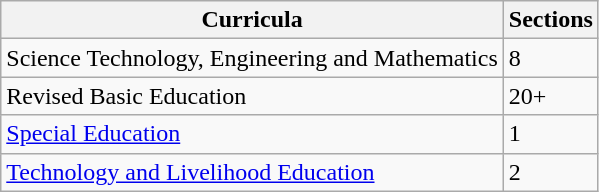<table class="wikitable">
<tr>
<th>Curricula</th>
<th>Sections</th>
</tr>
<tr>
<td>Science Technology, Engineering and Mathematics</td>
<td>8</td>
</tr>
<tr>
<td>Revised Basic Education</td>
<td>20+</td>
</tr>
<tr>
<td><a href='#'>Special Education</a></td>
<td>1</td>
</tr>
<tr>
<td><a href='#'>Technology and Livelihood Education</a></td>
<td>2</td>
</tr>
</table>
